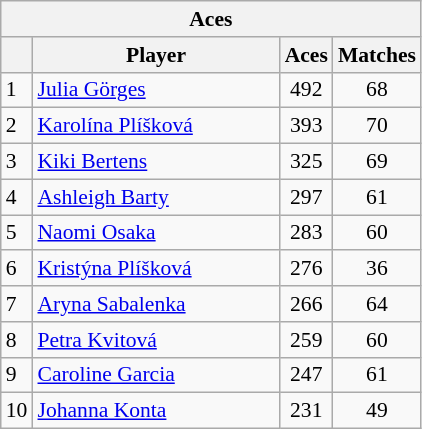<table class="wikitable sortable" style=font-size:90%>
<tr>
<th colspan=4>Aces</th>
</tr>
<tr>
<th></th>
<th width=158>Player</th>
<th width=20>Aces</th>
<th>Matches</th>
</tr>
<tr>
<td>1</td>
<td> <a href='#'>Julia Görges</a></td>
<td align=center>492</td>
<td align=center>68</td>
</tr>
<tr>
<td>2</td>
<td> <a href='#'>Karolína Plíšková</a></td>
<td align=center>393</td>
<td align=center>70</td>
</tr>
<tr>
<td>3</td>
<td> <a href='#'>Kiki Bertens</a></td>
<td align=center>325</td>
<td align=center>69</td>
</tr>
<tr>
<td>4</td>
<td> <a href='#'>Ashleigh Barty</a></td>
<td align=center>297</td>
<td align=center>61</td>
</tr>
<tr>
<td>5</td>
<td> <a href='#'>Naomi Osaka</a></td>
<td align=center>283</td>
<td align=center>60</td>
</tr>
<tr>
<td>6</td>
<td> <a href='#'>Kristýna Plíšková</a></td>
<td align=center>276</td>
<td align=center>36</td>
</tr>
<tr>
<td>7</td>
<td> <a href='#'>Aryna Sabalenka</a></td>
<td align=center>266</td>
<td align=center>64</td>
</tr>
<tr>
<td>8</td>
<td> <a href='#'>Petra Kvitová</a></td>
<td align=center>259</td>
<td align=center>60</td>
</tr>
<tr>
<td>9</td>
<td> <a href='#'>Caroline Garcia</a></td>
<td align=center>247</td>
<td align=center>61</td>
</tr>
<tr>
<td>10</td>
<td> <a href='#'>Johanna Konta</a></td>
<td align=center>231</td>
<td align=center>49</td>
</tr>
</table>
